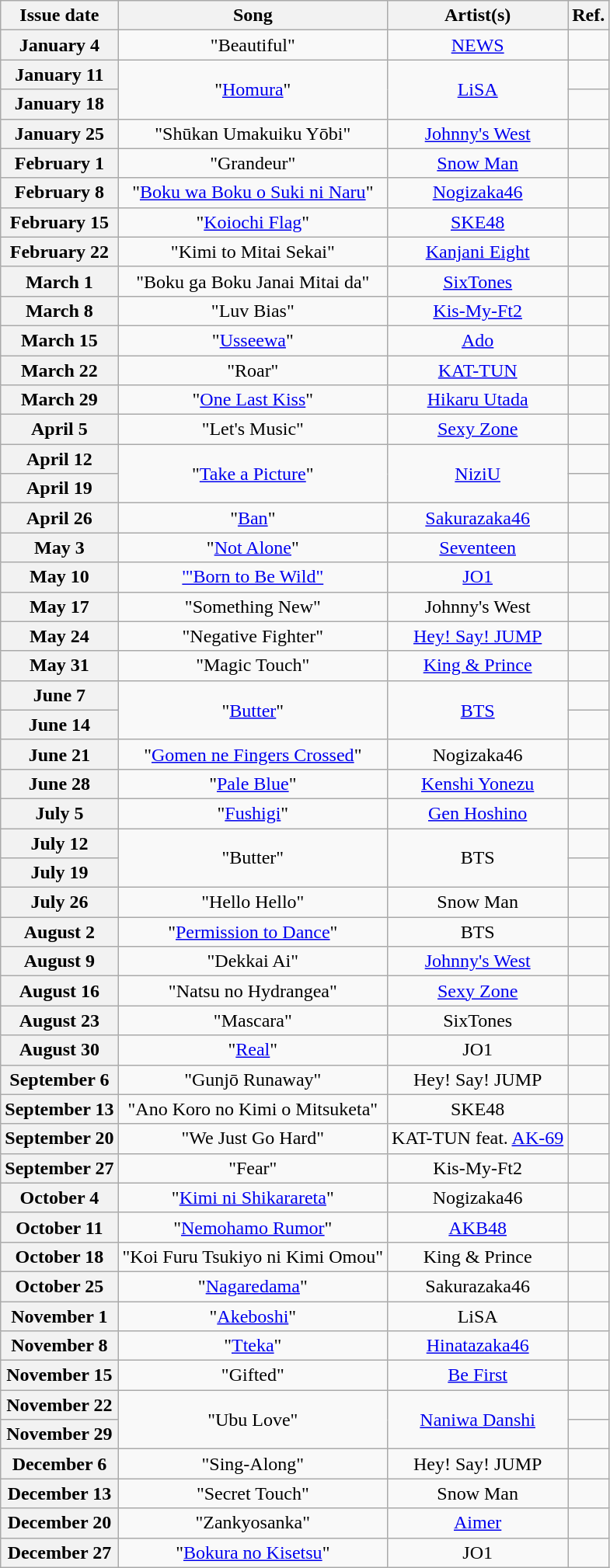<table class="wikitable plainrowheaders" style="text-align: center">
<tr>
<th>Issue date</th>
<th>Song</th>
<th>Artist(s)</th>
<th>Ref.</th>
</tr>
<tr>
<th scope="row">January 4</th>
<td>"Beautiful"</td>
<td><a href='#'>NEWS</a></td>
<td></td>
</tr>
<tr>
<th scope="row">January 11</th>
<td rowspan="2">"<a href='#'>Homura</a>"</td>
<td rowspan="2"><a href='#'>LiSA</a></td>
<td></td>
</tr>
<tr>
<th scope="row">January 18</th>
<td></td>
</tr>
<tr>
<th scope="row">January 25</th>
<td>"Shūkan Umakuiku Yōbi"</td>
<td><a href='#'>Johnny's West</a></td>
<td></td>
</tr>
<tr>
<th scope="row">February 1</th>
<td>"Grandeur"</td>
<td><a href='#'>Snow Man</a></td>
<td></td>
</tr>
<tr>
<th scope="row">February 8</th>
<td>"<a href='#'>Boku wa Boku o Suki ni Naru</a>"</td>
<td><a href='#'>Nogizaka46</a></td>
<td></td>
</tr>
<tr>
<th scope="row">February 15</th>
<td>"<a href='#'>Koiochi Flag</a>"</td>
<td><a href='#'>SKE48</a></td>
<td></td>
</tr>
<tr>
<th scope="row">February 22</th>
<td>"Kimi to Mitai Sekai"</td>
<td><a href='#'>Kanjani Eight</a></td>
<td></td>
</tr>
<tr>
<th scope="row">March 1</th>
<td>"Boku ga Boku Janai Mitai da"</td>
<td><a href='#'>SixTones</a></td>
<td></td>
</tr>
<tr>
<th scope="row">March 8</th>
<td>"Luv Bias"</td>
<td><a href='#'>Kis-My-Ft2</a></td>
<td></td>
</tr>
<tr>
<th scope="row">March 15</th>
<td>"<a href='#'>Usseewa</a>"</td>
<td><a href='#'>Ado</a></td>
<td></td>
</tr>
<tr>
<th scope="row">March 22</th>
<td>"Roar"</td>
<td><a href='#'>KAT-TUN</a></td>
<td></td>
</tr>
<tr>
<th scope="row">March 29</th>
<td>"<a href='#'>One Last Kiss</a>"</td>
<td><a href='#'>Hikaru Utada</a></td>
<td></td>
</tr>
<tr>
<th scope="row">April 5</th>
<td>"Let's Music"</td>
<td><a href='#'>Sexy Zone</a></td>
<td></td>
</tr>
<tr>
<th scope="row">April 12</th>
<td rowspan=2>"<a href='#'>Take a Picture</a>"</td>
<td rowspan=2><a href='#'>NiziU</a></td>
<td></td>
</tr>
<tr>
<th scope="row">April 19</th>
<td></td>
</tr>
<tr>
<th scope="row">April 26</th>
<td>"<a href='#'>Ban</a>"</td>
<td><a href='#'>Sakurazaka46</a></td>
<td></td>
</tr>
<tr>
<th scope="row">May 3</th>
<td>"<a href='#'>Not Alone</a>"</td>
<td><a href='#'>Seventeen</a></td>
<td></td>
</tr>
<tr>
<th scope="row">May 10</th>
<td><a href='#'>'"Born to Be Wild"</a></td>
<td><a href='#'>JO1</a></td>
<td></td>
</tr>
<tr>
<th scope="row">May 17</th>
<td>"Something New"</td>
<td>Johnny's West</td>
<td></td>
</tr>
<tr>
<th scope="row">May 24</th>
<td>"Negative Fighter"</td>
<td><a href='#'>Hey! Say! JUMP</a></td>
<td></td>
</tr>
<tr>
<th scope="row">May 31</th>
<td>"Magic Touch"</td>
<td><a href='#'>King & Prince</a></td>
<td></td>
</tr>
<tr>
<th scope="row">June 7</th>
<td rowspan=2>"<a href='#'>Butter</a>"</td>
<td rowspan=2><a href='#'>BTS</a></td>
<td></td>
</tr>
<tr>
<th scope="row">June 14</th>
<td></td>
</tr>
<tr>
<th scope="row">June 21</th>
<td>"<a href='#'>Gomen ne Fingers Crossed</a>"</td>
<td>Nogizaka46</td>
<td></td>
</tr>
<tr>
<th scope="row">June 28</th>
<td>"<a href='#'>Pale Blue</a>"</td>
<td><a href='#'>Kenshi Yonezu</a></td>
<td></td>
</tr>
<tr>
<th scope="row">July 5</th>
<td>"<a href='#'>Fushigi</a>"</td>
<td><a href='#'>Gen Hoshino</a></td>
<td></td>
</tr>
<tr>
<th scope="row">July 12</th>
<td rowspan=2>"Butter"</td>
<td rowspan=2>BTS</td>
<td></td>
</tr>
<tr>
<th scope="row">July 19</th>
<td></td>
</tr>
<tr>
<th scope="row">July 26</th>
<td>"Hello Hello"</td>
<td>Snow Man</td>
<td></td>
</tr>
<tr>
<th scope="row">August 2</th>
<td>"<a href='#'>Permission to Dance</a>"</td>
<td>BTS</td>
<td></td>
</tr>
<tr>
<th scope="row">August 9</th>
<td>"Dekkai Ai"</td>
<td><a href='#'>Johnny's West</a></td>
<td></td>
</tr>
<tr>
<th scope="row">August 16</th>
<td>"Natsu no Hydrangea"</td>
<td><a href='#'>Sexy Zone</a></td>
<td></td>
</tr>
<tr>
<th scope="row">August 23</th>
<td>"Mascara"</td>
<td>SixTones</td>
<td></td>
</tr>
<tr>
<th scope="row">August 30</th>
<td>"<a href='#'>Real</a>"</td>
<td>JO1</td>
<td></td>
</tr>
<tr>
<th scope="row">September 6</th>
<td>"Gunjō Runaway"</td>
<td>Hey! Say! JUMP</td>
<td></td>
</tr>
<tr>
<th scope="row">September 13</th>
<td>"Ano Koro no Kimi o Mitsuketa"</td>
<td>SKE48</td>
<td></td>
</tr>
<tr>
<th scope="row">September 20</th>
<td>"We Just Go Hard"</td>
<td>KAT-TUN feat. <a href='#'>AK-69</a></td>
<td></td>
</tr>
<tr>
<th scope="row">September 27</th>
<td>"Fear"</td>
<td>Kis-My-Ft2</td>
<td></td>
</tr>
<tr>
<th scope="row">October 4</th>
<td>"<a href='#'>Kimi ni Shikarareta</a>"</td>
<td>Nogizaka46</td>
<td></td>
</tr>
<tr>
<th scope="row">October 11</th>
<td>"<a href='#'>Nemohamo Rumor</a>"</td>
<td><a href='#'>AKB48</a></td>
<td></td>
</tr>
<tr>
<th scope="row">October 18</th>
<td>"Koi Furu Tsukiyo ni Kimi Omou"</td>
<td>King & Prince</td>
<td></td>
</tr>
<tr>
<th scope="row">October 25</th>
<td>"<a href='#'>Nagaredama</a>"</td>
<td>Sakurazaka46</td>
<td></td>
</tr>
<tr>
<th scope="row">November 1</th>
<td>"<a href='#'>Akeboshi</a>"</td>
<td>LiSA</td>
<td></td>
</tr>
<tr>
<th scope="row">November 8</th>
<td>"<a href='#'>Tteka</a>"</td>
<td><a href='#'>Hinatazaka46</a></td>
<td></td>
</tr>
<tr>
<th scope="row">November 15</th>
<td>"Gifted"</td>
<td><a href='#'>Be First</a></td>
<td></td>
</tr>
<tr>
<th scope="row">November 22</th>
<td rowspan=2>"Ubu Love"</td>
<td rowspan=2><a href='#'>Naniwa Danshi</a></td>
<td></td>
</tr>
<tr>
<th scope="row">November 29</th>
<td></td>
</tr>
<tr>
<th scope="row">December 6</th>
<td>"Sing-Along"</td>
<td>Hey! Say! JUMP</td>
<td></td>
</tr>
<tr>
<th scope="row">December 13</th>
<td>"Secret Touch"</td>
<td>Snow Man</td>
<td></td>
</tr>
<tr>
<th scope="row">December 20</th>
<td>"Zankyosanka"</td>
<td><a href='#'>Aimer</a></td>
<td></td>
</tr>
<tr>
<th scope="row">December 27</th>
<td>"<a href='#'>Bokura no Kisetsu</a>"</td>
<td>JO1</td>
<td></td>
</tr>
</table>
